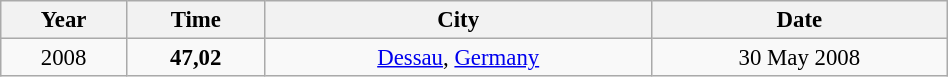<table class="wikitable" style=" text-align:center; font-size:95%;" width="50%">
<tr>
<th>Year</th>
<th>Time</th>
<th>City</th>
<th>Date</th>
</tr>
<tr>
<td>2008</td>
<td><strong>47,02</strong></td>
<td><a href='#'>Dessau</a>, <a href='#'>Germany</a></td>
<td>30 May 2008</td>
</tr>
</table>
